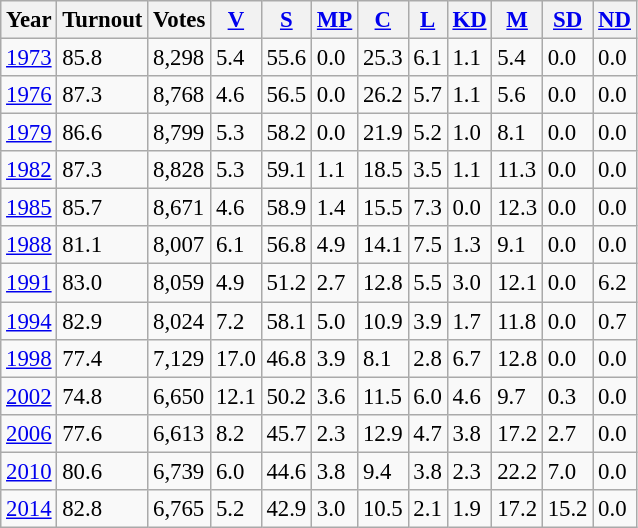<table class="wikitable sortable" style="font-size: 95%;">
<tr>
<th>Year</th>
<th>Turnout</th>
<th>Votes</th>
<th><a href='#'>V</a></th>
<th><a href='#'>S</a></th>
<th><a href='#'>MP</a></th>
<th><a href='#'>C</a></th>
<th><a href='#'>L</a></th>
<th><a href='#'>KD</a></th>
<th><a href='#'>M</a></th>
<th><a href='#'>SD</a></th>
<th><a href='#'>ND</a></th>
</tr>
<tr>
<td><a href='#'>1973</a></td>
<td>85.8</td>
<td>8,298</td>
<td>5.4</td>
<td>55.6</td>
<td>0.0</td>
<td>25.3</td>
<td>6.1</td>
<td>1.1</td>
<td>5.4</td>
<td>0.0</td>
<td>0.0</td>
</tr>
<tr>
<td><a href='#'>1976</a></td>
<td>87.3</td>
<td>8,768</td>
<td>4.6</td>
<td>56.5</td>
<td>0.0</td>
<td>26.2</td>
<td>5.7</td>
<td>1.1</td>
<td>5.6</td>
<td>0.0</td>
<td>0.0</td>
</tr>
<tr>
<td><a href='#'>1979</a></td>
<td>86.6</td>
<td>8,799</td>
<td>5.3</td>
<td>58.2</td>
<td>0.0</td>
<td>21.9</td>
<td>5.2</td>
<td>1.0</td>
<td>8.1</td>
<td>0.0</td>
<td>0.0</td>
</tr>
<tr>
<td><a href='#'>1982</a></td>
<td>87.3</td>
<td>8,828</td>
<td>5.3</td>
<td>59.1</td>
<td>1.1</td>
<td>18.5</td>
<td>3.5</td>
<td>1.1</td>
<td>11.3</td>
<td>0.0</td>
<td>0.0</td>
</tr>
<tr>
<td><a href='#'>1985</a></td>
<td>85.7</td>
<td>8,671</td>
<td>4.6</td>
<td>58.9</td>
<td>1.4</td>
<td>15.5</td>
<td>7.3</td>
<td>0.0</td>
<td>12.3</td>
<td>0.0</td>
<td>0.0</td>
</tr>
<tr>
<td><a href='#'>1988</a></td>
<td>81.1</td>
<td>8,007</td>
<td>6.1</td>
<td>56.8</td>
<td>4.9</td>
<td>14.1</td>
<td>7.5</td>
<td>1.3</td>
<td>9.1</td>
<td>0.0</td>
<td>0.0</td>
</tr>
<tr>
<td><a href='#'>1991</a></td>
<td>83.0</td>
<td>8,059</td>
<td>4.9</td>
<td>51.2</td>
<td>2.7</td>
<td>12.8</td>
<td>5.5</td>
<td>3.0</td>
<td>12.1</td>
<td>0.0</td>
<td>6.2</td>
</tr>
<tr>
<td><a href='#'>1994</a></td>
<td>82.9</td>
<td>8,024</td>
<td>7.2</td>
<td>58.1</td>
<td>5.0</td>
<td>10.9</td>
<td>3.9</td>
<td>1.7</td>
<td>11.8</td>
<td>0.0</td>
<td>0.7</td>
</tr>
<tr>
<td><a href='#'>1998</a></td>
<td>77.4</td>
<td>7,129</td>
<td>17.0</td>
<td>46.8</td>
<td>3.9</td>
<td>8.1</td>
<td>2.8</td>
<td>6.7</td>
<td>12.8</td>
<td>0.0</td>
<td>0.0</td>
</tr>
<tr>
<td><a href='#'>2002</a></td>
<td>74.8</td>
<td>6,650</td>
<td>12.1</td>
<td>50.2</td>
<td>3.6</td>
<td>11.5</td>
<td>6.0</td>
<td>4.6</td>
<td>9.7</td>
<td>0.3</td>
<td>0.0</td>
</tr>
<tr>
<td><a href='#'>2006</a></td>
<td>77.6</td>
<td>6,613</td>
<td>8.2</td>
<td>45.7</td>
<td>2.3</td>
<td>12.9</td>
<td>4.7</td>
<td>3.8</td>
<td>17.2</td>
<td>2.7</td>
<td>0.0</td>
</tr>
<tr>
<td><a href='#'>2010</a></td>
<td>80.6</td>
<td>6,739</td>
<td>6.0</td>
<td>44.6</td>
<td>3.8</td>
<td>9.4</td>
<td>3.8</td>
<td>2.3</td>
<td>22.2</td>
<td>7.0</td>
<td>0.0</td>
</tr>
<tr>
<td><a href='#'>2014</a></td>
<td>82.8</td>
<td>6,765</td>
<td>5.2</td>
<td>42.9</td>
<td>3.0</td>
<td>10.5</td>
<td>2.1</td>
<td>1.9</td>
<td>17.2</td>
<td>15.2</td>
<td>0.0</td>
</tr>
</table>
